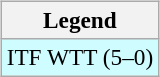<table>
<tr valign=top>
<td><br><table class=wikitable style=font-size:97%>
<tr>
<th>Legend</th>
</tr>
<tr bgcolor=cffcff>
<td>ITF WTT (5–0)</td>
</tr>
</table>
</td>
<td></td>
</tr>
</table>
